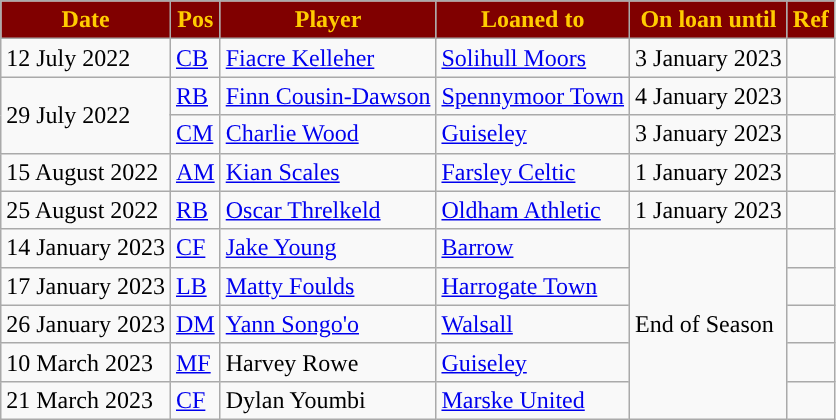<table class="wikitable plainrowheaders sortable">
<tr>
<th style="background:#800000; color:#ffCC00; ">Date</th>
<th style="background:#800000; color:#ffCC00; ">Pos</th>
<th style="background:#800000; color:#ffCC00; ">Player</th>
<th style="background:#800000; color:#ffCC00; ">Loaned to</th>
<th style="background:#800000; color:#ffCC00; ">On loan until</th>
<th style="background:#800000; color:#ffCC00; ">Ref</th>
</tr>
<tr>
<td>12 July 2022</td>
<td><a href='#'>CB</a></td>
<td> <a href='#'>Fiacre Kelleher</a></td>
<td> <a href='#'>Solihull Moors</a></td>
<td>3 January 2023</td>
<td></td>
</tr>
<tr>
<td rowspan="2">29 July 2022</td>
<td><a href='#'>RB</a></td>
<td> <a href='#'>Finn Cousin-Dawson</a></td>
<td> <a href='#'>Spennymoor Town</a></td>
<td>4 January 2023</td>
<td></td>
</tr>
<tr>
<td><a href='#'>CM</a></td>
<td> <a href='#'>Charlie Wood</a></td>
<td> <a href='#'>Guiseley</a></td>
<td>3 January 2023</td>
<td></td>
</tr>
<tr>
<td>15 August 2022</td>
<td><a href='#'>AM</a></td>
<td> <a href='#'>Kian Scales</a></td>
<td> <a href='#'>Farsley Celtic</a></td>
<td>1 January 2023</td>
<td></td>
</tr>
<tr>
<td>25 August 2022</td>
<td><a href='#'>RB</a></td>
<td> <a href='#'>Oscar Threlkeld</a></td>
<td> <a href='#'>Oldham Athletic</a></td>
<td>1 January 2023</td>
<td></td>
</tr>
<tr>
<td>14 January 2023</td>
<td><a href='#'>CF</a></td>
<td> <a href='#'>Jake Young</a></td>
<td> <a href='#'>Barrow</a></td>
<td rowspan="5">End of Season</td>
<td></td>
</tr>
<tr>
<td>17 January 2023</td>
<td><a href='#'>LB</a></td>
<td> <a href='#'>Matty Foulds</a></td>
<td> <a href='#'>Harrogate Town</a></td>
<td></td>
</tr>
<tr>
<td>26 January 2023</td>
<td><a href='#'>DM</a></td>
<td> <a href='#'>Yann Songo'o</a></td>
<td> <a href='#'>Walsall</a></td>
<td></td>
</tr>
<tr>
<td>10 March 2023</td>
<td><a href='#'>MF</a></td>
<td> Harvey Rowe</td>
<td> <a href='#'>Guiseley</a></td>
<td></td>
</tr>
<tr>
<td>21 March 2023</td>
<td><a href='#'>CF</a></td>
<td> Dylan Youmbi</td>
<td> <a href='#'>Marske United</a></td>
<td></td>
</tr>
</table>
